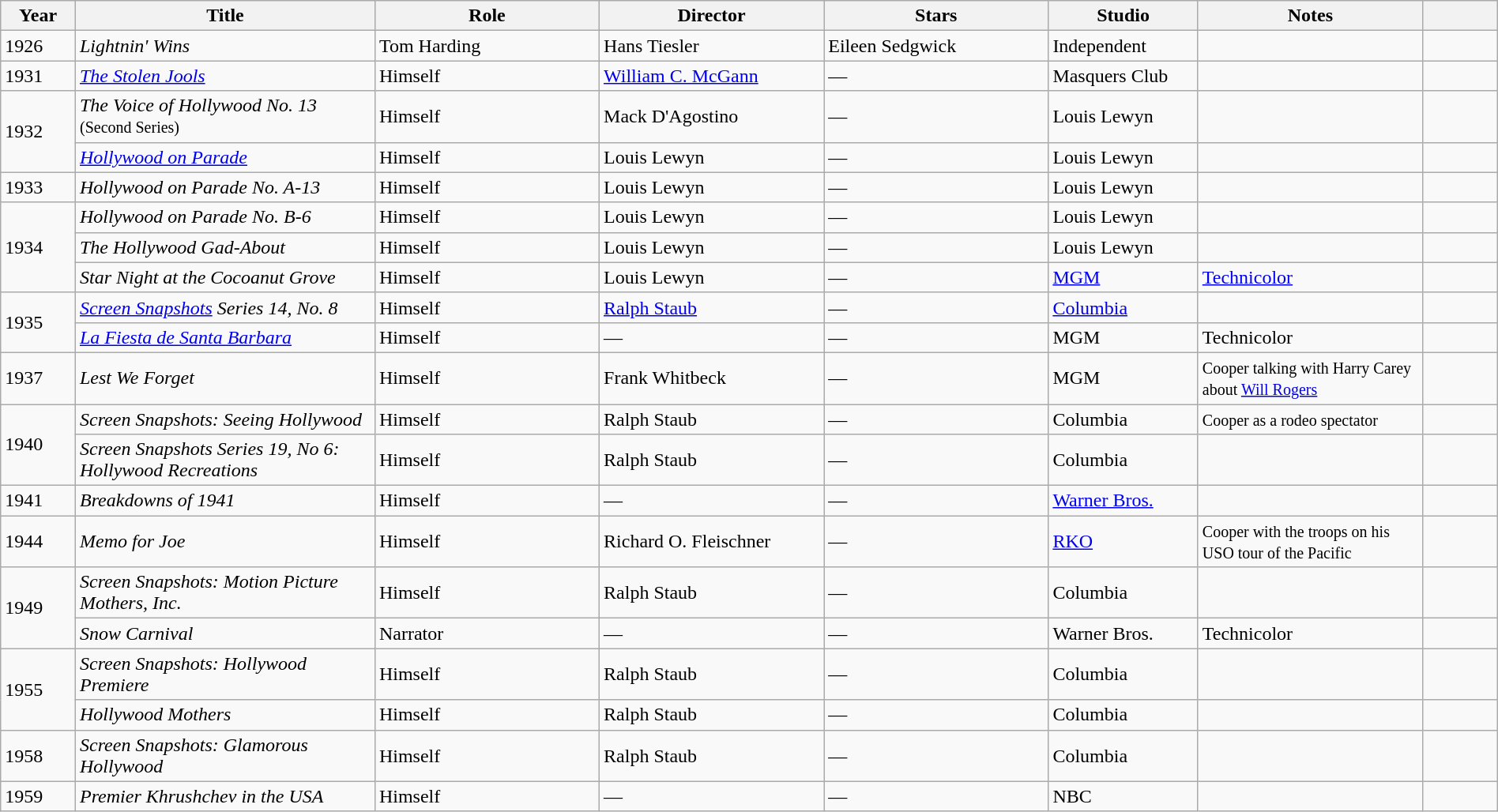<table class="wikitable sortable" width="100%">
<tr>
<th width="5%">Year</th>
<th width="20%">Title</th>
<th width="15%">Role</th>
<th width="15%">Director</th>
<th width="15%">Stars</th>
<th width="10%">Studio</th>
<th width="15%" class="unsortable">Notes</th>
<th width="5%" class="unsortable"></th>
</tr>
<tr>
<td>1926</td>
<td><em>Lightnin' Wins</em></td>
<td>Tom Harding</td>
<td>Hans Tiesler</td>
<td>Eileen Sedgwick</td>
<td>Independent</td>
<td></td>
<td></td>
</tr>
<tr>
<td>1931</td>
<td><em><a href='#'>The Stolen Jools</a></em></td>
<td>Himself</td>
<td><a href='#'>William C. McGann</a></td>
<td>—</td>
<td>Masquers Club</td>
<td></td>
<td></td>
</tr>
<tr>
<td rowspan=2>1932</td>
<td><em>The Voice of Hollywood No. 13</em> <small>(Second Series)</small></td>
<td>Himself</td>
<td>Mack D'Agostino</td>
<td>—</td>
<td>Louis Lewyn</td>
<td></td>
<td></td>
</tr>
<tr>
<td><em><a href='#'>Hollywood on Parade</a></em></td>
<td>Himself</td>
<td>Louis Lewyn</td>
<td>—</td>
<td>Louis Lewyn</td>
<td></td>
<td></td>
</tr>
<tr>
<td>1933</td>
<td><em>Hollywood on Parade No. A-13</em></td>
<td>Himself</td>
<td>Louis Lewyn</td>
<td>—</td>
<td>Louis Lewyn</td>
<td></td>
<td></td>
</tr>
<tr>
<td rowspan=3>1934</td>
<td><em>Hollywood on Parade No. B-6</em></td>
<td>Himself</td>
<td>Louis Lewyn</td>
<td>—</td>
<td>Louis Lewyn</td>
<td></td>
<td></td>
</tr>
<tr>
<td><em>The Hollywood Gad-About</em></td>
<td>Himself</td>
<td>Louis Lewyn</td>
<td>—</td>
<td>Louis Lewyn</td>
<td></td>
<td></td>
</tr>
<tr>
<td><em>Star Night at the Cocoanut Grove</em></td>
<td>Himself</td>
<td>Louis Lewyn</td>
<td>—</td>
<td><a href='#'>MGM</a></td>
<td><a href='#'>Technicolor</a></td>
<td></td>
</tr>
<tr>
<td rowspan=2>1935</td>
<td><em><a href='#'>Screen Snapshots</a> Series 14, No. 8</em></td>
<td>Himself</td>
<td><a href='#'>Ralph Staub</a></td>
<td>—</td>
<td><a href='#'>Columbia</a></td>
<td></td>
<td></td>
</tr>
<tr>
<td><em><a href='#'>La Fiesta de Santa Barbara</a></em></td>
<td>Himself</td>
<td>—</td>
<td>—</td>
<td>MGM</td>
<td>Technicolor</td>
<td></td>
</tr>
<tr>
<td>1937</td>
<td><em>Lest We Forget</em></td>
<td>Himself</td>
<td>Frank Whitbeck</td>
<td>—</td>
<td>MGM</td>
<td><small>Cooper talking with Harry Carey about <a href='#'>Will Rogers</a></small></td>
<td></td>
</tr>
<tr>
<td rowspan=2>1940</td>
<td><em>Screen Snapshots: Seeing Hollywood</em></td>
<td>Himself</td>
<td>Ralph Staub</td>
<td>—</td>
<td>Columbia</td>
<td><small>Cooper as a rodeo spectator</small></td>
<td></td>
</tr>
<tr>
<td><em>Screen Snapshots Series 19, No 6: Hollywood Recreations</em></td>
<td>Himself</td>
<td>Ralph Staub</td>
<td>—</td>
<td>Columbia</td>
<td></td>
<td></td>
</tr>
<tr>
<td>1941</td>
<td><em>Breakdowns of 1941</em></td>
<td>Himself</td>
<td>—</td>
<td>—</td>
<td><a href='#'>Warner Bros.</a></td>
<td></td>
<td></td>
</tr>
<tr>
<td>1944</td>
<td><em>Memo for Joe</em></td>
<td>Himself</td>
<td>Richard O. Fleischner</td>
<td>—</td>
<td><a href='#'>RKO</a></td>
<td><small>Cooper with the troops on his USO tour of the Pacific</small></td>
<td></td>
</tr>
<tr>
<td rowspan=2>1949</td>
<td><em>Screen Snapshots: Motion Picture Mothers, Inc.</em></td>
<td>Himself</td>
<td>Ralph Staub</td>
<td>—</td>
<td>Columbia</td>
<td></td>
<td></td>
</tr>
<tr>
<td><em>Snow Carnival</em></td>
<td>Narrator</td>
<td>—</td>
<td>—</td>
<td>Warner Bros.</td>
<td>Technicolor</td>
<td></td>
</tr>
<tr>
<td rowspan=2>1955</td>
<td><em>Screen Snapshots: Hollywood Premiere</em></td>
<td>Himself</td>
<td>Ralph Staub</td>
<td>—</td>
<td>Columbia</td>
<td></td>
<td></td>
</tr>
<tr>
<td><em>Hollywood Mothers</em></td>
<td>Himself</td>
<td>Ralph Staub</td>
<td>—</td>
<td>Columbia</td>
<td></td>
<td></td>
</tr>
<tr>
<td>1958</td>
<td><em>Screen Snapshots: Glamorous Hollywood</em></td>
<td>Himself</td>
<td>Ralph Staub</td>
<td>—</td>
<td>Columbia</td>
<td></td>
<td></td>
</tr>
<tr>
<td>1959</td>
<td><em>Premier Khrushchev in the USA</em></td>
<td>Himself</td>
<td>—</td>
<td>—</td>
<td>NBC</td>
<td></td>
<td></td>
</tr>
</table>
